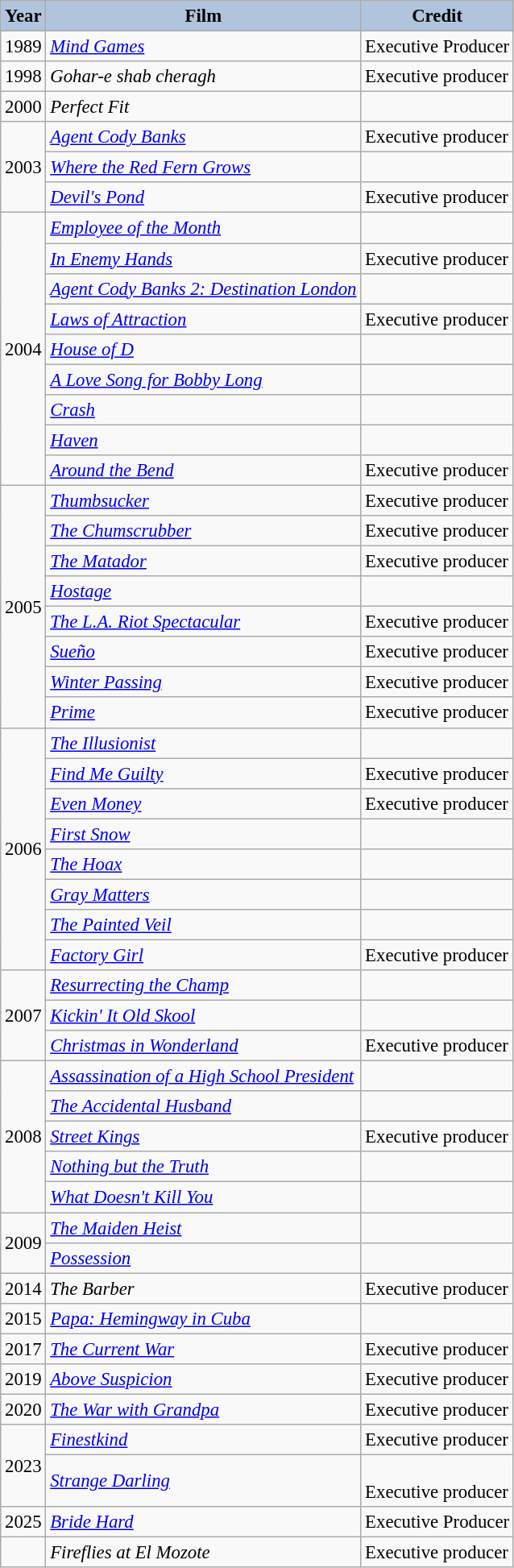<table class="wikitable" style="font-size:95%;">
<tr>
<th style="background:#B0C4DE;">Year</th>
<th style="background:#B0C4DE;">Film</th>
<th style="background:#B0C4DE;">Credit</th>
</tr>
<tr>
<td>1989</td>
<td><em><a href='#'>Mind Games</a></em></td>
<td>Executive Producer</td>
</tr>
<tr>
<td>1998</td>
<td><em>Gohar-e shab cheragh</em></td>
<td>Executive producer</td>
</tr>
<tr>
<td>2000</td>
<td><em>Perfect Fit</em></td>
<td></td>
</tr>
<tr>
<td rowspan=3>2003</td>
<td><em><a href='#'>Agent Cody Banks</a></em></td>
<td>Executive producer</td>
</tr>
<tr>
<td><em><a href='#'>Where the Red Fern Grows</a></em></td>
<td></td>
</tr>
<tr>
<td><em><a href='#'>Devil's Pond</a></em></td>
<td>Executive producer</td>
</tr>
<tr>
<td rowspan=9>2004</td>
<td><em><a href='#'>Employee of the Month</a></em></td>
<td></td>
</tr>
<tr>
<td><em><a href='#'>In Enemy Hands</a></em></td>
<td>Executive producer</td>
</tr>
<tr>
<td><em><a href='#'>Agent Cody Banks 2: Destination London</a></em></td>
<td></td>
</tr>
<tr>
<td><em><a href='#'>Laws of Attraction</a></em></td>
<td>Executive producer</td>
</tr>
<tr>
<td><em><a href='#'>House of D</a></em></td>
<td></td>
</tr>
<tr>
<td><em><a href='#'>A Love Song for Bobby Long</a></em></td>
<td></td>
</tr>
<tr>
<td><em><a href='#'>Crash</a></em></td>
<td></td>
</tr>
<tr>
<td><em><a href='#'>Haven</a></em></td>
<td></td>
</tr>
<tr>
<td><em><a href='#'>Around the Bend</a></em></td>
<td>Executive producer</td>
</tr>
<tr>
<td rowspan=8>2005</td>
<td><em><a href='#'>Thumbsucker</a></em></td>
<td>Executive producer</td>
</tr>
<tr>
<td><em><a href='#'>The Chumscrubber</a></em></td>
<td>Executive producer</td>
</tr>
<tr>
<td><em><a href='#'>The Matador</a></em></td>
<td>Executive producer</td>
</tr>
<tr>
<td><em><a href='#'>Hostage</a></em></td>
<td></td>
</tr>
<tr>
<td><em><a href='#'>The L.A. Riot Spectacular</a></em></td>
<td>Executive producer</td>
</tr>
<tr>
<td><em><a href='#'>Sueño</a></em></td>
<td>Executive producer</td>
</tr>
<tr>
<td><em><a href='#'>Winter Passing</a></em></td>
<td>Executive producer</td>
</tr>
<tr>
<td><em><a href='#'>Prime</a></em></td>
<td>Executive producer</td>
</tr>
<tr>
<td rowspan=8>2006</td>
<td><em><a href='#'>The Illusionist</a></em></td>
<td></td>
</tr>
<tr>
<td><em><a href='#'>Find Me Guilty</a></em></td>
<td>Executive producer</td>
</tr>
<tr>
<td><em><a href='#'>Even Money</a></em></td>
<td>Executive producer</td>
</tr>
<tr>
<td><em><a href='#'>First Snow</a></em></td>
<td></td>
</tr>
<tr>
<td><em><a href='#'>The Hoax</a></em></td>
<td></td>
</tr>
<tr>
<td><em><a href='#'>Gray Matters</a></em></td>
<td></td>
</tr>
<tr>
<td><em><a href='#'>The Painted Veil</a></em></td>
<td></td>
</tr>
<tr>
<td><em><a href='#'>Factory Girl</a></em></td>
<td>Executive producer</td>
</tr>
<tr>
<td rowspan=3>2007</td>
<td><em><a href='#'>Resurrecting the Champ</a></em></td>
<td></td>
</tr>
<tr>
<td><em><a href='#'>Kickin' It Old Skool</a></em></td>
<td></td>
</tr>
<tr>
<td><em><a href='#'>Christmas in Wonderland</a></em></td>
<td>Executive producer</td>
</tr>
<tr>
<td rowspan=5>2008</td>
<td><em><a href='#'>Assassination of a High School President</a></em></td>
<td></td>
</tr>
<tr>
<td><em><a href='#'>The Accidental Husband</a></em></td>
<td></td>
</tr>
<tr>
<td><em><a href='#'>Street Kings</a></em></td>
<td>Executive producer</td>
</tr>
<tr>
<td><em><a href='#'>Nothing but the Truth</a></em></td>
<td></td>
</tr>
<tr>
<td><em><a href='#'>What Doesn't Kill You</a></em></td>
<td></td>
</tr>
<tr>
<td rowspan=2>2009</td>
<td><em><a href='#'>The Maiden Heist</a></em></td>
<td></td>
</tr>
<tr>
<td><em><a href='#'>Possession</a></em></td>
<td></td>
</tr>
<tr>
<td>2014</td>
<td><em>The Barber</em></td>
<td>Executive producer</td>
</tr>
<tr>
<td>2015</td>
<td><em><a href='#'>Papa: Hemingway in Cuba</a></em></td>
<td></td>
</tr>
<tr>
<td>2017</td>
<td><em><a href='#'>The Current War</a></em></td>
<td>Executive producer</td>
</tr>
<tr>
<td>2019</td>
<td><em><a href='#'>Above Suspicion</a></em></td>
<td>Executive producer</td>
</tr>
<tr>
<td>2020</td>
<td><em><a href='#'>The War with Grandpa</a></em></td>
<td>Executive producer</td>
</tr>
<tr>
<td rowspan=2>2023</td>
<td><em><a href='#'>Finestkind</a></em></td>
<td>Executive producer</td>
</tr>
<tr>
<td><em><a href='#'>Strange Darling</a></em></td>
<td><br>Executive producer</td>
</tr>
<tr>
<td>2025</td>
<td><em><a href='#'>Bride Hard</a></em></td>
<td>Executive Producer</td>
</tr>
<tr>
<td></td>
<td><em>Fireflies at El Mozote</em></td>
<td>Executive producer</td>
</tr>
</table>
